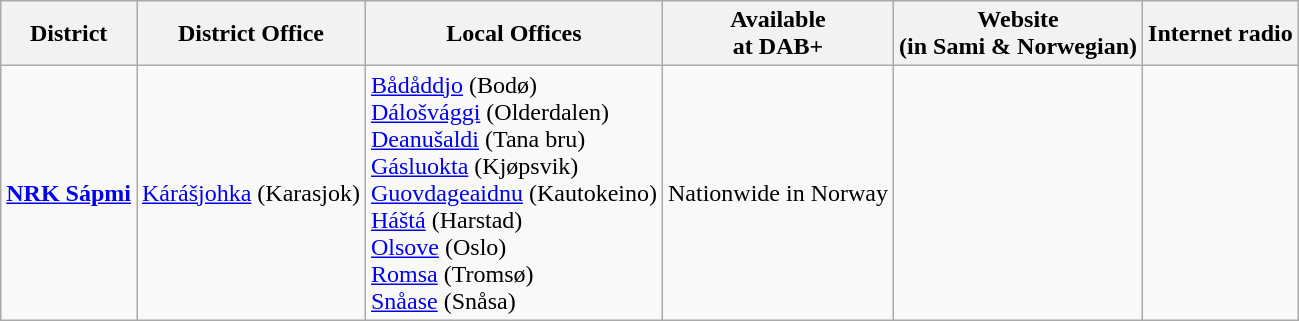<table class="wikitable">
<tr>
<th>District</th>
<th>District Office</th>
<th>Local Offices</th>
<th>Available<br>at DAB+</th>
<th>Website <br>(in Sami & Norwegian)</th>
<th>Internet radio</th>
</tr>
<tr>
<td><strong><a href='#'>NRK Sápmi</a></strong></td>
<td><a href='#'>Kárášjohka</a> (Karasjok)</td>
<td><a href='#'>Bådåddjo</a> (Bodø)<br><a href='#'>Dálošvággi</a> (Olderdalen)<br><a href='#'>Deanušaldi</a> (Tana bru)<br><a href='#'>Gásluokta</a> (Kjøpsvik)<br><a href='#'>Guovdageaidnu</a> (Kautokeino)<br><a href='#'>Háštá</a> (Harstad)<br><a href='#'>Olsove</a> (Oslo)<br><a href='#'>Romsa</a> (Tromsø)<br><a href='#'>Snåase</a> (Snåsa)</td>
<td>Nationwide in Norway</td>
<td></td>
<td></td>
</tr>
</table>
